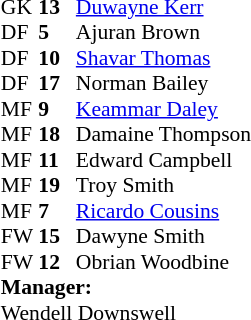<table cellspacing="0" cellpadding="0" style="font-size:90%; margin:0.2em auto;">
<tr>
<th width="25"></th>
<th width="25"></th>
</tr>
<tr>
<td>GK</td>
<td><strong>13</strong></td>
<td><a href='#'>Duwayne Kerr</a></td>
</tr>
<tr>
<td>DF</td>
<td><strong>5</strong></td>
<td>Ajuran Brown</td>
</tr>
<tr>
<td>DF</td>
<td><strong>10</strong></td>
<td><a href='#'>Shavar Thomas</a></td>
</tr>
<tr>
<td>DF</td>
<td><strong>17</strong></td>
<td>Norman Bailey</td>
</tr>
<tr>
<td>MF</td>
<td><strong>9</strong></td>
<td><a href='#'>Keammar Daley</a></td>
</tr>
<tr>
<td>MF</td>
<td><strong>18</strong></td>
<td>Damaine Thompson</td>
</tr>
<tr>
<td>MF</td>
<td><strong>11</strong></td>
<td>Edward Campbell</td>
</tr>
<tr>
<td>MF</td>
<td><strong>19</strong></td>
<td>Troy Smith</td>
</tr>
<tr>
<td>MF</td>
<td><strong>7</strong></td>
<td><a href='#'>Ricardo Cousins</a></td>
</tr>
<tr>
<td>FW</td>
<td><strong>15</strong></td>
<td>Dawyne Smith</td>
</tr>
<tr>
<td>FW</td>
<td><strong>12</strong></td>
<td>Obrian Woodbine</td>
</tr>
<tr>
<td colspan=3><strong>Manager:</strong></td>
</tr>
<tr>
<td colspan=4>Wendell Downswell</td>
</tr>
</table>
